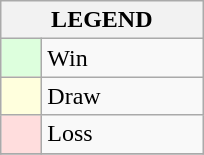<table class="wikitable" border="1">
<tr>
<th colspan="2">LEGEND</th>
</tr>
<tr>
<td style="background:#ddffdd;" width=20> </td>
<td width=100>Win</td>
</tr>
<tr>
<td style="background:#ffffdd"  width=20> </td>
<td width=100>Draw</td>
</tr>
<tr>
<td style="background:#ffdddd;" width=20> </td>
<td width=100>Loss</td>
</tr>
<tr>
</tr>
</table>
